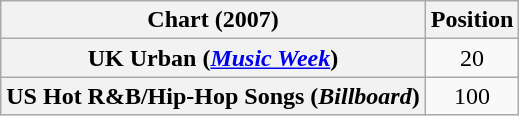<table class="wikitable plainrowheaders" style="text-align:center">
<tr>
<th scope="col">Chart (2007)</th>
<th scope="col">Position</th>
</tr>
<tr>
<th scope="row">UK Urban (<em><a href='#'>Music Week</a></em>)</th>
<td>20</td>
</tr>
<tr>
<th scope="row">US Hot R&B/Hip-Hop Songs (<em>Billboard</em>)</th>
<td>100</td>
</tr>
</table>
